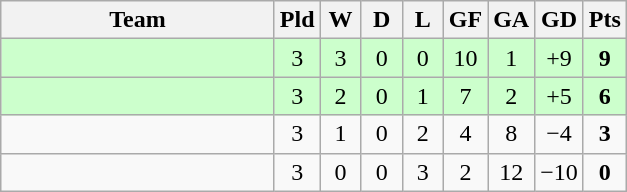<table class=wikitable style="text-align:center">
<tr>
<th width=175>Team</th>
<th width=20>Pld</th>
<th width=20>W</th>
<th width=20>D</th>
<th width=20>L</th>
<th width=20>GF</th>
<th width=20>GA</th>
<th width=20>GD</th>
<th width=20>Pts</th>
</tr>
<tr style="background:#cfc;">
<td align=left></td>
<td>3</td>
<td>3</td>
<td>0</td>
<td>0</td>
<td>10</td>
<td>1</td>
<td>+9</td>
<td><strong>9</strong></td>
</tr>
<tr style="background:#cfc;">
<td align=left></td>
<td>3</td>
<td>2</td>
<td>0</td>
<td>1</td>
<td>7</td>
<td>2</td>
<td>+5</td>
<td><strong>6</strong></td>
</tr>
<tr>
<td align=left></td>
<td>3</td>
<td>1</td>
<td>0</td>
<td>2</td>
<td>4</td>
<td>8</td>
<td>−4</td>
<td><strong>3</strong></td>
</tr>
<tr>
<td align=left></td>
<td>3</td>
<td>0</td>
<td>0</td>
<td>3</td>
<td>2</td>
<td>12</td>
<td>−10</td>
<td><strong>0</strong></td>
</tr>
</table>
